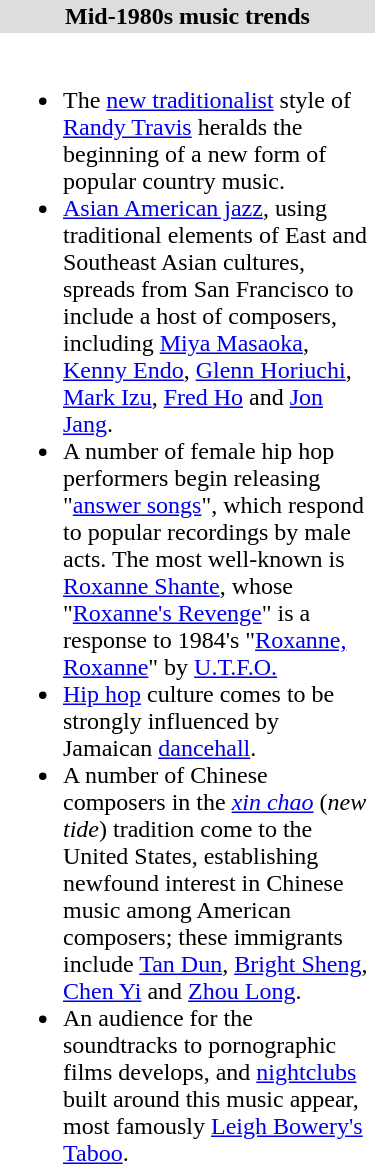<table border="0" cellpadding="2" cellspacing="0" style="float:right; width:250px; margin-left:0.5em;" class="toccolours">
<tr>
<th style="background:#ddd;">Mid-1980s music trends</th>
</tr>
<tr>
<td><br><ul><li>The <a href='#'>new traditionalist</a> style of <a href='#'>Randy Travis</a> heralds the beginning of a new form of popular country music.</li><li><a href='#'>Asian American jazz</a>, using traditional elements of East and Southeast Asian cultures, spreads from San Francisco to include a host of composers, including <a href='#'>Miya Masaoka</a>, <a href='#'>Kenny Endo</a>, <a href='#'>Glenn Horiuchi</a>, <a href='#'>Mark Izu</a>, <a href='#'>Fred Ho</a> and <a href='#'>Jon Jang</a>.</li><li>A number of female hip hop performers begin releasing "<a href='#'>answer songs</a>", which respond to popular recordings by male acts. The most well-known is <a href='#'>Roxanne Shante</a>, whose "<a href='#'>Roxanne's Revenge</a>" is a response to 1984's "<a href='#'>Roxanne, Roxanne</a>" by <a href='#'>U.T.F.O.</a></li><li><a href='#'>Hip hop</a> culture comes to be strongly influenced by Jamaican <a href='#'>dancehall</a>.</li><li>A number of Chinese composers in the <em><a href='#'>xin chao</a></em> (<em>new tide</em>) tradition come to the United States, establishing newfound interest in Chinese music among American composers; these immigrants include <a href='#'>Tan Dun</a>, <a href='#'>Bright Sheng</a>, <a href='#'>Chen Yi</a> and <a href='#'>Zhou Long</a>.</li><li>An audience for the soundtracks to pornographic films develops, and <a href='#'>nightclubs</a> built around this music appear, most famously <a href='#'>Leigh Bowery's Taboo</a>.</li></ul></td>
</tr>
</table>
